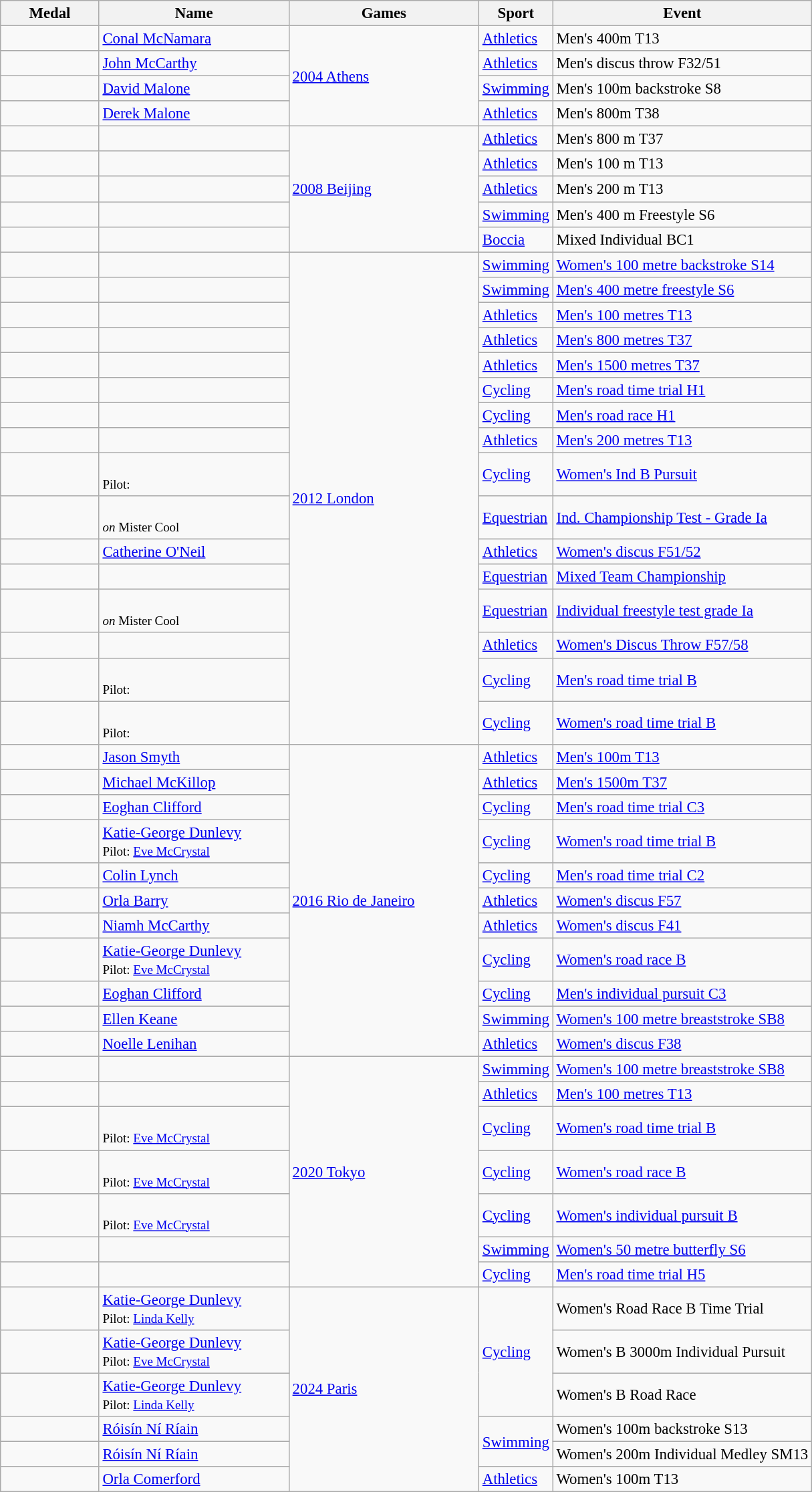<table class="wikitable" style="font-size: 95%;">
<tr>
<th style="width:6em">Medal</th>
<th style="width:12em">Name</th>
<th style="width:12em">Games</th>
<th>Sport</th>
<th>Event</th>
</tr>
<tr>
<td></td>
<td><a href='#'>Conal McNamara</a></td>
<td rowspan="4"><a href='#'>2004 Athens</a></td>
<td><a href='#'>Athletics</a></td>
<td>Men's 400m T13</td>
</tr>
<tr>
<td></td>
<td><a href='#'>John McCarthy</a></td>
<td><a href='#'>Athletics</a></td>
<td>Men's discus throw F32/51</td>
</tr>
<tr>
<td></td>
<td><a href='#'>David Malone</a></td>
<td><a href='#'>Swimming</a></td>
<td>Men's 100m backstroke S8</td>
</tr>
<tr>
<td></td>
<td><a href='#'>Derek Malone</a></td>
<td><a href='#'>Athletics</a></td>
<td>Men's 800m T38</td>
</tr>
<tr>
<td></td>
<td></td>
<td rowspan="5"><a href='#'>2008 Beijing</a></td>
<td><a href='#'>Athletics</a></td>
<td>Men's 800 m T37</td>
</tr>
<tr>
<td></td>
<td></td>
<td><a href='#'>Athletics</a></td>
<td>Men's 100 m T13</td>
</tr>
<tr>
<td></td>
<td></td>
<td><a href='#'>Athletics</a></td>
<td>Men's 200 m T13</td>
</tr>
<tr>
<td></td>
<td></td>
<td><a href='#'>Swimming</a></td>
<td>Men's 400 m Freestyle S6</td>
</tr>
<tr>
<td></td>
<td></td>
<td><a href='#'>Boccia</a></td>
<td>Mixed Individual BC1</td>
</tr>
<tr>
<td></td>
<td></td>
<td rowspan="16"><a href='#'>2012 London</a></td>
<td><a href='#'>Swimming</a></td>
<td><a href='#'>Women's 100 metre backstroke S14</a></td>
</tr>
<tr>
<td></td>
<td></td>
<td><a href='#'>Swimming</a></td>
<td><a href='#'>Men's 400 metre freestyle S6</a></td>
</tr>
<tr>
<td></td>
<td></td>
<td><a href='#'>Athletics</a></td>
<td><a href='#'>Men's 100 metres T13</a></td>
</tr>
<tr>
<td></td>
<td></td>
<td><a href='#'>Athletics</a></td>
<td><a href='#'>Men's 800 metres T37</a></td>
</tr>
<tr>
<td></td>
<td></td>
<td><a href='#'>Athletics</a></td>
<td><a href='#'>Men's 1500 metres T37</a></td>
</tr>
<tr>
<td></td>
<td></td>
<td><a href='#'>Cycling</a></td>
<td><a href='#'>Men's road time trial H1</a></td>
</tr>
<tr>
<td></td>
<td></td>
<td><a href='#'>Cycling</a></td>
<td><a href='#'>Men's road race H1</a></td>
</tr>
<tr>
<td></td>
<td></td>
<td><a href='#'>Athletics</a></td>
<td><a href='#'>Men's 200 metres T13</a></td>
</tr>
<tr>
<td></td>
<td><br><small>Pilot:  </small></td>
<td><a href='#'>Cycling</a></td>
<td><a href='#'>Women's Ind B Pursuit</a></td>
</tr>
<tr>
<td></td>
<td> <br><small><em>on</em> Mister Cool</small></td>
<td><a href='#'>Equestrian</a></td>
<td><a href='#'>Ind. Championship Test - Grade Ia</a></td>
</tr>
<tr>
<td></td>
<td><a href='#'>Catherine O'Neil</a></td>
<td><a href='#'>Athletics</a></td>
<td><a href='#'>Women's discus F51/52</a></td>
</tr>
<tr>
<td></td>
<td></td>
<td><a href='#'>Equestrian</a></td>
<td><a href='#'>Mixed Team Championship</a></td>
</tr>
<tr>
<td></td>
<td> <br><small><em>on</em> Mister Cool</small></td>
<td><a href='#'>Equestrian</a></td>
<td><a href='#'>Individual freestyle test grade Ia</a></td>
</tr>
<tr>
<td></td>
<td></td>
<td><a href='#'>Athletics</a></td>
<td><a href='#'>Women's Discus Throw F57/58</a></td>
</tr>
<tr>
<td></td>
<td><br><small>Pilot:  </small></td>
<td><a href='#'>Cycling</a></td>
<td><a href='#'>Men's road time trial B</a></td>
</tr>
<tr>
<td></td>
<td><br><small>Pilot:  </small></td>
<td><a href='#'>Cycling</a></td>
<td><a href='#'>Women's road time trial B</a></td>
</tr>
<tr>
<td></td>
<td><a href='#'>Jason Smyth</a></td>
<td rowspan="11"><a href='#'>2016 Rio de Janeiro</a></td>
<td><a href='#'>Athletics</a></td>
<td><a href='#'>Men's 100m T13</a></td>
</tr>
<tr>
<td></td>
<td><a href='#'>Michael McKillop</a></td>
<td><a href='#'>Athletics</a></td>
<td><a href='#'>Men's 1500m T37</a></td>
</tr>
<tr>
<td></td>
<td><a href='#'>Eoghan Clifford</a></td>
<td><a href='#'>Cycling</a></td>
<td><a href='#'>Men's road time trial C3</a></td>
</tr>
<tr>
<td></td>
<td><a href='#'>Katie-George Dunlevy</a><br><small>Pilot: <a href='#'>Eve McCrystal</a></small></td>
<td><a href='#'>Cycling</a></td>
<td><a href='#'>Women's road time trial B</a></td>
</tr>
<tr>
<td></td>
<td><a href='#'>Colin Lynch</a></td>
<td><a href='#'>Cycling</a></td>
<td><a href='#'>Men's road time trial C2</a></td>
</tr>
<tr>
<td></td>
<td><a href='#'>Orla Barry</a></td>
<td><a href='#'>Athletics</a></td>
<td><a href='#'>Women's discus F57</a></td>
</tr>
<tr>
<td></td>
<td><a href='#'>Niamh McCarthy</a></td>
<td><a href='#'>Athletics</a></td>
<td><a href='#'>Women's discus F41</a></td>
</tr>
<tr>
<td></td>
<td><a href='#'>Katie-George Dunlevy</a><br><small>Pilot: <a href='#'>Eve McCrystal</a></small></td>
<td><a href='#'>Cycling</a></td>
<td><a href='#'>Women's road race B</a></td>
</tr>
<tr>
<td></td>
<td><a href='#'>Eoghan Clifford</a></td>
<td><a href='#'>Cycling</a></td>
<td><a href='#'>Men's individual pursuit C3</a></td>
</tr>
<tr>
<td></td>
<td><a href='#'>Ellen Keane</a></td>
<td><a href='#'>Swimming</a></td>
<td><a href='#'>Women's 100 metre breaststroke SB8</a></td>
</tr>
<tr>
<td></td>
<td><a href='#'>Noelle Lenihan</a></td>
<td><a href='#'>Athletics</a></td>
<td><a href='#'>Women's discus F38</a></td>
</tr>
<tr>
<td></td>
<td></td>
<td rowspan="7"><a href='#'>2020 Tokyo</a></td>
<td><a href='#'>Swimming</a></td>
<td><a href='#'>Women's 100 metre breaststroke SB8</a></td>
</tr>
<tr>
<td></td>
<td></td>
<td><a href='#'>Athletics</a></td>
<td><a href='#'>Men's 100 metres T13</a></td>
</tr>
<tr>
<td></td>
<td><br><small>Pilot: <a href='#'>Eve McCrystal</a></small></td>
<td><a href='#'>Cycling</a></td>
<td><a href='#'>Women's road time trial B</a></td>
</tr>
<tr>
<td></td>
<td><br><small>Pilot: <a href='#'>Eve McCrystal</a></small></td>
<td><a href='#'>Cycling</a></td>
<td><a href='#'>Women's road race B</a></td>
</tr>
<tr>
<td></td>
<td><br><small>Pilot: <a href='#'>Eve McCrystal</a></small></td>
<td><a href='#'>Cycling</a></td>
<td><a href='#'>Women's individual pursuit B</a></td>
</tr>
<tr>
<td></td>
<td></td>
<td><a href='#'>Swimming</a></td>
<td><a href='#'>Women's 50 metre butterfly S6</a></td>
</tr>
<tr>
<td></td>
<td></td>
<td><a href='#'>Cycling</a></td>
<td><a href='#'>Men's road time trial H5</a></td>
</tr>
<tr>
<td></td>
<td><a href='#'>Katie-George Dunlevy</a> <br><small>Pilot: <a href='#'>Linda Kelly</a></small></td>
<td rowspan="6"><a href='#'>2024 Paris</a></td>
<td rowspan="3"><a href='#'>Cycling</a></td>
<td>Women's Road Race B Time Trial</td>
</tr>
<tr>
<td></td>
<td><a href='#'>Katie-George Dunlevy</a> <br><small>Pilot: <a href='#'>Eve McCrystal</a></small></td>
<td>Women's B 3000m Individual Pursuit</td>
</tr>
<tr>
<td></td>
<td><a href='#'>Katie-George Dunlevy</a> <br><small>Pilot: <a href='#'>Linda Kelly</a></small></td>
<td>Women's B Road Race</td>
</tr>
<tr>
<td></td>
<td><a href='#'>Róisín Ní Ríain</a></td>
<td rowspan="2"><a href='#'>Swimming</a></td>
<td>Women's 100m backstroke S13</td>
</tr>
<tr>
<td></td>
<td><a href='#'>Róisín Ní Ríain</a></td>
<td>Women's 200m Individual Medley SM13</td>
</tr>
<tr>
<td></td>
<td><a href='#'>Orla Comerford</a></td>
<td><a href='#'>Athletics</a></td>
<td>Women's 100m T13</td>
</tr>
</table>
